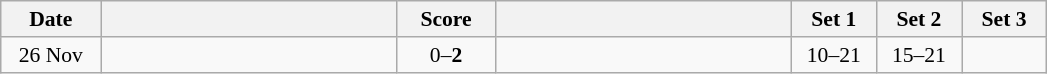<table class="wikitable" style="text-align: center; font-size:90% ">
<tr>
<th width="60">Date</th>
<th align="right" width="190"></th>
<th width="60">Score</th>
<th align="left" width="190"></th>
<th width="50">Set 1</th>
<th width="50">Set 2</th>
<th width="50">Set 3</th>
</tr>
<tr>
<td>26 Nov</td>
<td align=right></td>
<td align=center>0–<strong>2</strong></td>
<td align=left><strong></strong></td>
<td>10–21</td>
<td>15–21</td>
</tr>
</table>
